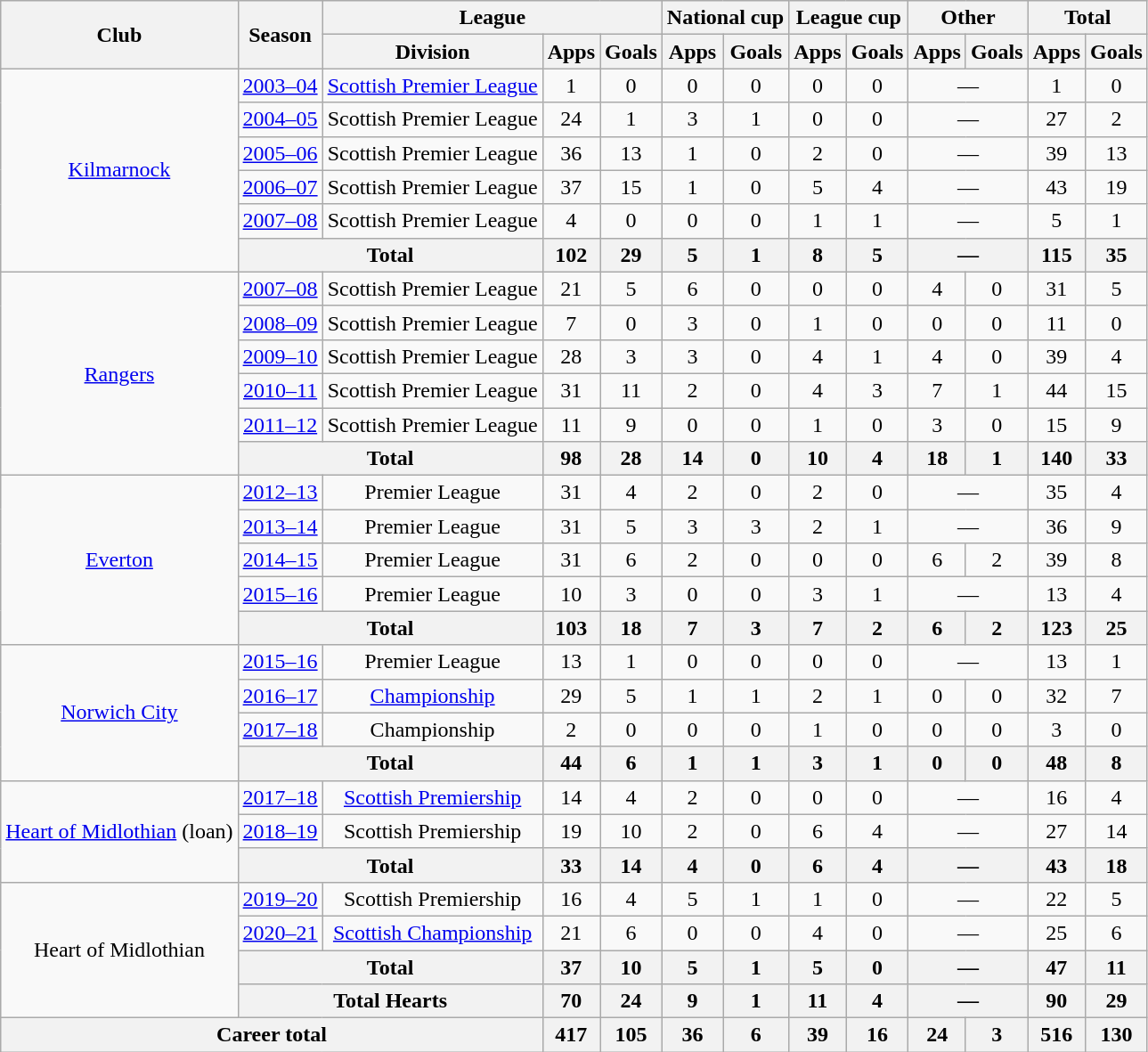<table class="wikitable" style="text-align:center">
<tr>
<th rowspan="2">Club</th>
<th rowspan="2">Season</th>
<th colspan="3">League</th>
<th colspan="2">National cup</th>
<th colspan="2">League cup</th>
<th colspan="2">Other</th>
<th colspan="2">Total</th>
</tr>
<tr>
<th>Division</th>
<th>Apps</th>
<th>Goals</th>
<th>Apps</th>
<th>Goals</th>
<th>Apps</th>
<th>Goals</th>
<th>Apps</th>
<th>Goals</th>
<th>Apps</th>
<th>Goals</th>
</tr>
<tr>
<td rowspan="6"><a href='#'>Kilmarnock</a></td>
<td><a href='#'>2003–04</a></td>
<td><a href='#'>Scottish Premier League</a></td>
<td>1</td>
<td>0</td>
<td>0</td>
<td>0</td>
<td>0</td>
<td>0</td>
<td colspan="2">—</td>
<td>1</td>
<td>0</td>
</tr>
<tr>
<td><a href='#'>2004–05</a></td>
<td>Scottish Premier League</td>
<td>24</td>
<td>1</td>
<td>3</td>
<td>1</td>
<td>0</td>
<td>0</td>
<td colspan="2">—</td>
<td>27</td>
<td>2</td>
</tr>
<tr>
<td><a href='#'>2005–06</a></td>
<td>Scottish Premier League</td>
<td>36</td>
<td>13</td>
<td>1</td>
<td>0</td>
<td>2</td>
<td>0</td>
<td colspan="2">—</td>
<td>39</td>
<td>13</td>
</tr>
<tr>
<td><a href='#'>2006–07</a></td>
<td>Scottish Premier League</td>
<td>37</td>
<td>15</td>
<td>1</td>
<td>0</td>
<td>5</td>
<td>4</td>
<td colspan="2">—</td>
<td>43</td>
<td>19</td>
</tr>
<tr>
<td><a href='#'>2007–08</a></td>
<td>Scottish Premier League</td>
<td>4</td>
<td>0</td>
<td>0</td>
<td>0</td>
<td>1</td>
<td>1</td>
<td colspan="2">—</td>
<td>5</td>
<td>1</td>
</tr>
<tr>
<th colspan="2">Total</th>
<th>102</th>
<th>29</th>
<th>5</th>
<th>1</th>
<th>8</th>
<th>5</th>
<th colspan="2">—</th>
<th>115</th>
<th>35</th>
</tr>
<tr>
<td rowspan="6"><a href='#'>Rangers</a></td>
<td><a href='#'>2007–08</a></td>
<td>Scottish Premier League</td>
<td>21</td>
<td>5</td>
<td>6</td>
<td>0</td>
<td>0</td>
<td>0</td>
<td>4</td>
<td>0</td>
<td>31</td>
<td>5</td>
</tr>
<tr>
<td><a href='#'>2008–09</a></td>
<td>Scottish Premier League</td>
<td>7</td>
<td>0</td>
<td>3</td>
<td>0</td>
<td>1</td>
<td>0</td>
<td>0</td>
<td>0</td>
<td>11</td>
<td>0</td>
</tr>
<tr>
<td><a href='#'>2009–10</a></td>
<td>Scottish Premier League</td>
<td>28</td>
<td>3</td>
<td>3</td>
<td>0</td>
<td>4</td>
<td>1</td>
<td>4</td>
<td>0</td>
<td>39</td>
<td>4</td>
</tr>
<tr>
<td><a href='#'>2010–11</a></td>
<td>Scottish Premier League</td>
<td>31</td>
<td>11</td>
<td>2</td>
<td>0</td>
<td>4</td>
<td>3</td>
<td>7</td>
<td>1</td>
<td>44</td>
<td>15</td>
</tr>
<tr>
<td><a href='#'>2011–12</a></td>
<td>Scottish Premier League</td>
<td>11</td>
<td>9</td>
<td>0</td>
<td>0</td>
<td>1</td>
<td>0</td>
<td>3</td>
<td>0</td>
<td>15</td>
<td>9</td>
</tr>
<tr>
<th colspan="2">Total</th>
<th>98</th>
<th>28</th>
<th>14</th>
<th>0</th>
<th>10</th>
<th>4</th>
<th>18</th>
<th>1</th>
<th>140</th>
<th>33</th>
</tr>
<tr>
<td rowspan="5"><a href='#'>Everton</a></td>
<td><a href='#'>2012–13</a></td>
<td>Premier League</td>
<td>31</td>
<td>4</td>
<td>2</td>
<td>0</td>
<td>2</td>
<td>0</td>
<td colspan="2">—</td>
<td>35</td>
<td>4</td>
</tr>
<tr>
<td><a href='#'>2013–14</a></td>
<td>Premier League</td>
<td>31</td>
<td>5</td>
<td>3</td>
<td>3</td>
<td>2</td>
<td>1</td>
<td colspan="2">—</td>
<td>36</td>
<td>9</td>
</tr>
<tr>
<td><a href='#'>2014–15</a></td>
<td>Premier League</td>
<td>31</td>
<td>6</td>
<td>2</td>
<td>0</td>
<td>0</td>
<td>0</td>
<td>6</td>
<td>2</td>
<td>39</td>
<td>8</td>
</tr>
<tr>
<td><a href='#'>2015–16</a></td>
<td>Premier League</td>
<td>10</td>
<td>3</td>
<td>0</td>
<td>0</td>
<td>3</td>
<td>1</td>
<td colspan="2">—</td>
<td>13</td>
<td>4</td>
</tr>
<tr>
<th colspan="2">Total</th>
<th>103</th>
<th>18</th>
<th>7</th>
<th>3</th>
<th>7</th>
<th>2</th>
<th>6</th>
<th>2</th>
<th>123</th>
<th>25</th>
</tr>
<tr>
<td rowspan="4"><a href='#'>Norwich City</a></td>
<td><a href='#'>2015–16</a></td>
<td>Premier League</td>
<td>13</td>
<td>1</td>
<td>0</td>
<td>0</td>
<td>0</td>
<td>0</td>
<td colspan="2">—</td>
<td>13</td>
<td>1</td>
</tr>
<tr>
<td><a href='#'>2016–17</a></td>
<td><a href='#'>Championship</a></td>
<td>29</td>
<td>5</td>
<td>1</td>
<td>1</td>
<td>2</td>
<td>1</td>
<td>0</td>
<td>0</td>
<td>32</td>
<td>7</td>
</tr>
<tr>
<td><a href='#'>2017–18</a></td>
<td>Championship</td>
<td>2</td>
<td>0</td>
<td>0</td>
<td>0</td>
<td>1</td>
<td>0</td>
<td>0</td>
<td>0</td>
<td>3</td>
<td>0</td>
</tr>
<tr>
<th colspan="2">Total</th>
<th>44</th>
<th>6</th>
<th>1</th>
<th>1</th>
<th>3</th>
<th>1</th>
<th>0</th>
<th>0</th>
<th>48</th>
<th>8</th>
</tr>
<tr>
<td rowspan="3"><a href='#'>Heart of Midlothian</a> (loan)</td>
<td><a href='#'>2017–18</a></td>
<td><a href='#'>Scottish Premiership</a></td>
<td>14</td>
<td>4</td>
<td>2</td>
<td>0</td>
<td>0</td>
<td>0</td>
<td colspan="2">—</td>
<td>16</td>
<td>4</td>
</tr>
<tr>
<td><a href='#'>2018–19</a></td>
<td>Scottish Premiership</td>
<td>19</td>
<td>10</td>
<td>2</td>
<td>0</td>
<td>6</td>
<td>4</td>
<td colspan="2">—</td>
<td>27</td>
<td>14</td>
</tr>
<tr>
<th colspan="2">Total</th>
<th>33</th>
<th>14</th>
<th>4</th>
<th>0</th>
<th>6</th>
<th>4</th>
<th colspan="2">—</th>
<th>43</th>
<th>18</th>
</tr>
<tr>
<td rowspan="4">Heart of Midlothian</td>
<td><a href='#'>2019–20</a></td>
<td>Scottish Premiership</td>
<td>16</td>
<td>4</td>
<td>5</td>
<td>1</td>
<td>1</td>
<td>0</td>
<td colspan="2">—</td>
<td>22</td>
<td>5</td>
</tr>
<tr>
<td><a href='#'>2020–21</a></td>
<td><a href='#'>Scottish Championship</a></td>
<td>21</td>
<td>6</td>
<td>0</td>
<td>0</td>
<td>4</td>
<td>0</td>
<td colspan="2">—</td>
<td>25</td>
<td>6</td>
</tr>
<tr>
<th colspan="2">Total</th>
<th>37</th>
<th>10</th>
<th>5</th>
<th>1</th>
<th>5</th>
<th>0</th>
<th colspan="2">—</th>
<th>47</th>
<th>11</th>
</tr>
<tr>
<th colspan="2">Total Hearts</th>
<th>70</th>
<th>24</th>
<th>9</th>
<th>1</th>
<th>11</th>
<th>4</th>
<th colspan="2">—</th>
<th>90</th>
<th>29</th>
</tr>
<tr>
<th colspan="3">Career total</th>
<th>417</th>
<th>105</th>
<th>36</th>
<th>6</th>
<th>39</th>
<th>16</th>
<th>24</th>
<th>3</th>
<th>516</th>
<th>130</th>
</tr>
</table>
